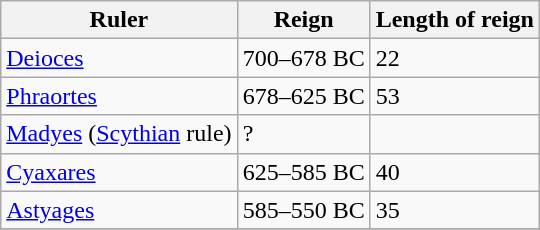<table class="wikitable">
<tr>
<th>Ruler</th>
<th>Reign</th>
<th>Length of reign</th>
</tr>
<tr>
<td><a href='#'>Deioces</a></td>
<td>700–678 BC</td>
<td>22</td>
</tr>
<tr>
<td><a href='#'>Phraortes</a></td>
<td>678–625 BC</td>
<td>53</td>
</tr>
<tr>
<td><a href='#'>Madyes</a> (<a href='#'>Scythian</a> rule)</td>
<td>?</td>
<td></td>
</tr>
<tr>
<td><a href='#'>Cyaxares</a></td>
<td>625–585 BC</td>
<td>40</td>
</tr>
<tr>
<td><a href='#'>Astyages</a></td>
<td>585–550 BC</td>
<td>35</td>
</tr>
<tr>
</tr>
</table>
